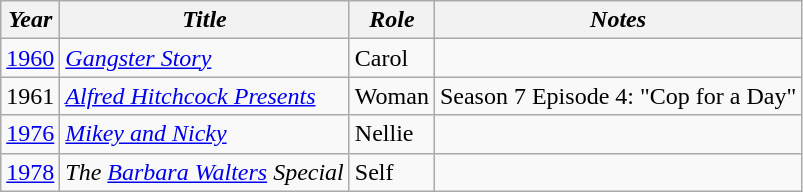<table class="wikitable" border="0">
<tr>
<th><em>Year</em></th>
<th><em>Title</em></th>
<th><em>Role</em></th>
<th><em>Notes</em></th>
</tr>
<tr>
<td><a href='#'>1960</a></td>
<td><em><a href='#'>Gangster Story</a></em></td>
<td>Carol</td>
</tr>
<tr>
<td>1961</td>
<td><em><a href='#'>Alfred Hitchcock Presents</a></em></td>
<td>Woman</td>
<td>Season 7 Episode 4: "Cop for a Day"</td>
</tr>
<tr>
<td><a href='#'>1976</a></td>
<td><em><a href='#'>Mikey and Nicky</a></em></td>
<td>Nellie</td>
<td></td>
</tr>
<tr>
<td><a href='#'>1978</a></td>
<td><em>The <a href='#'>Barbara Walters</a> Special</em></td>
<td>Self</td>
</tr>
</table>
